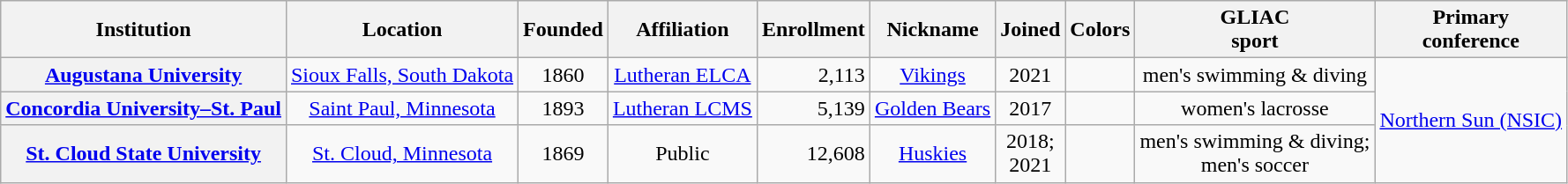<table class="wikitable sortable" style="text-align:center">
<tr>
<th scope="col">Institution</th>
<th scope="col">Location</th>
<th scope="col">Founded</th>
<th scope="col">Affiliation</th>
<th scope="col">Enrollment</th>
<th scope="col">Nickname</th>
<th scope="col">Joined</th>
<th scope="col" class="unsortable">Colors</th>
<th scope="col">GLIAC<br>sport</th>
<th scope="col">Primary<br>conference</th>
</tr>
<tr>
<th scope="row"><a href='#'>Augustana University</a></th>
<td><a href='#'>Sioux Falls, South Dakota</a></td>
<td>1860</td>
<td><a href='#'>Lutheran ELCA</a></td>
<td align=right>2,113</td>
<td><a href='#'>Vikings</a></td>
<td>2021</td>
<td></td>
<td>men's swimming & diving</td>
<td rowspan="3"><a href='#'>Northern Sun (NSIC)</a></td>
</tr>
<tr>
<th scope="row"><a href='#'>Concordia University–St. Paul</a></th>
<td><a href='#'>Saint Paul, Minnesota</a></td>
<td>1893</td>
<td><a href='#'>Lutheran LCMS</a></td>
<td align=right>5,139</td>
<td nowrap><a href='#'>Golden Bears</a></td>
<td>2017</td>
<td></td>
<td nowrap>women's lacrosse</td>
</tr>
<tr>
<th scope="row"><a href='#'>St. Cloud State University</a></th>
<td><a href='#'>St. Cloud, Minnesota</a></td>
<td>1869</td>
<td>Public</td>
<td align=right>12,608</td>
<td><a href='#'>Huskies</a></td>
<td>2018;<br>2021</td>
<td></td>
<td>men's swimming & diving;<br>men's soccer</td>
</tr>
</table>
